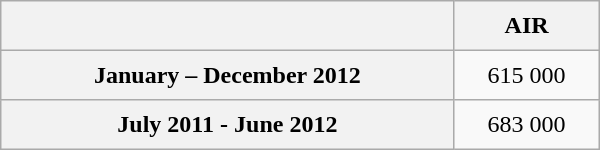<table class="wikitable sortable" style="text-align:center; width:400px; height:100px;">
<tr>
<th></th>
<th>AIR</th>
</tr>
<tr>
<th scope="row">January – December 2012</th>
<td>615 000</td>
</tr>
<tr>
<th scope="row">July 2011 - June 2012</th>
<td>683 000</td>
</tr>
</table>
